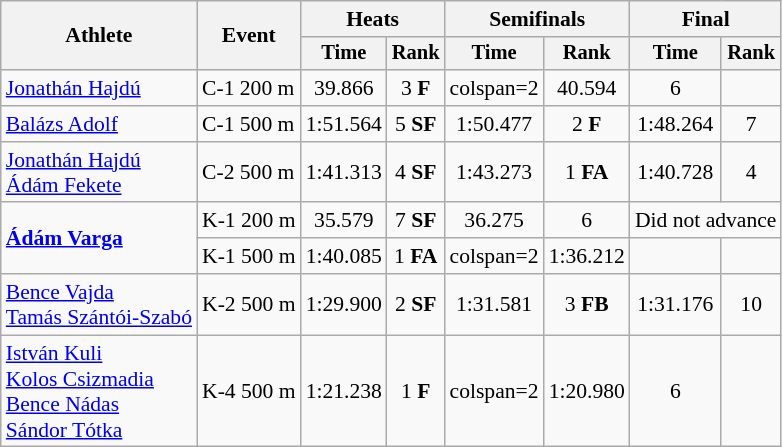<table class=wikitable style="font-size:90%">
<tr>
<th rowspan="2">Athlete</th>
<th rowspan="2">Event</th>
<th colspan=2>Heats</th>
<th colspan=2>Semifinals</th>
<th colspan=2>Final</th>
</tr>
<tr style="font-size:95%">
<th>Time</th>
<th>Rank</th>
<th>Time</th>
<th>Rank</th>
<th>Time</th>
<th>Rank</th>
</tr>
<tr align=center>
<td align=left><a href='#'>Jonathán Hajdú</a></td>
<td align=left>C-1 200 m</td>
<td>39.866</td>
<td>3 <strong>F</strong></td>
<td>colspan=2</td>
<td>40.594</td>
<td>6</td>
</tr>
<tr align=center>
<td align=left><a href='#'>Balázs Adolf</a></td>
<td align=left>C-1 500 m</td>
<td>1:51.564</td>
<td>5 <strong>SF</strong></td>
<td>1:50.477</td>
<td>2 <strong>F</strong></td>
<td>1:48.264</td>
<td>7</td>
</tr>
<tr align=center>
<td align=left><a href='#'>Jonathán Hajdú</a><br><a href='#'>Ádám Fekete</a></td>
<td align=left>C-2 500 m</td>
<td>1:41.313</td>
<td>4 <strong>SF</strong></td>
<td>1:43.273</td>
<td>1 <strong>FA</strong></td>
<td>1:40.728</td>
<td>4</td>
</tr>
<tr align=center>
<td rowspan=2 align=left><strong><a href='#'>Ádám Varga</a></strong></td>
<td align=left>K-1 200 m</td>
<td>35.579</td>
<td>7 <strong>SF</strong></td>
<td>36.275</td>
<td>6</td>
<td colspan=2>Did not advance</td>
</tr>
<tr align=center>
<td align=left>K-1 500 m</td>
<td>1:40.085</td>
<td>1 <strong>FA</strong></td>
<td>colspan=2</td>
<td>1:36.212</td>
<td></td>
</tr>
<tr align=center>
<td align=left><a href='#'>Bence Vajda</a><br><a href='#'>Tamás Szántói-Szabó</a></td>
<td align=left>K-2 500 m</td>
<td>1:29.900</td>
<td>2 <strong>SF</strong></td>
<td>1:31.581</td>
<td>3 <strong>FB</strong></td>
<td>1:31.176</td>
<td>10</td>
</tr>
<tr align=center>
<td align=left><a href='#'>István Kuli</a><br><a href='#'>Kolos Csizmadia</a><br><a href='#'>Bence Nádas</a><br><a href='#'>Sándor Tótka</a></td>
<td align=left>K-4 500 m</td>
<td>1:21.238</td>
<td>1 <strong>F</strong></td>
<td>colspan=2</td>
<td>1:20.980</td>
<td>6</td>
</tr>
</table>
